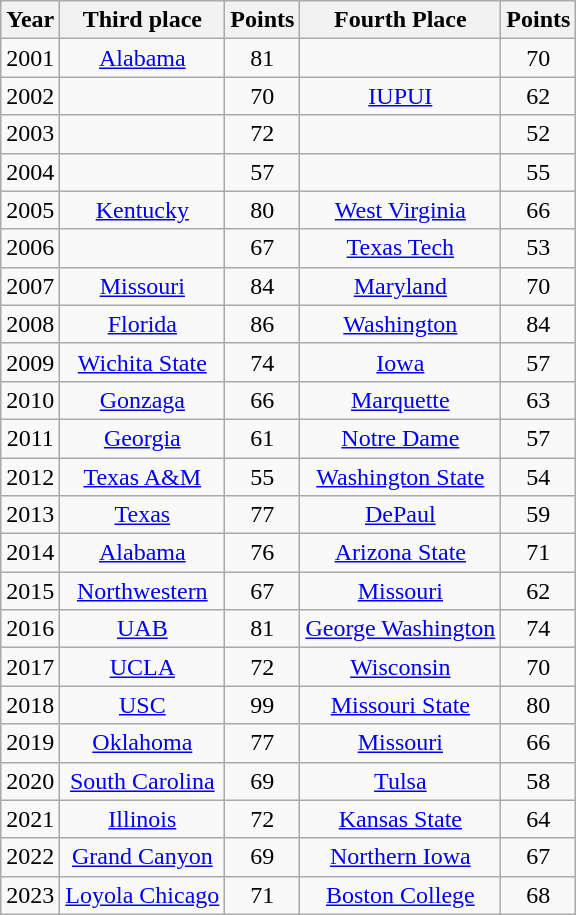<table class="wikitable" style="text-align:center">
<tr>
<th>Year</th>
<th>Third place</th>
<th>Points</th>
<th>Fourth Place</th>
<th>Points</th>
</tr>
<tr>
<td>2001</td>
<td><a href='#'>Alabama</a></td>
<td>81</td>
<td></td>
<td>70</td>
</tr>
<tr>
<td>2002</td>
<td></td>
<td>70</td>
<td><a href='#'>IUPUI</a></td>
<td>62</td>
</tr>
<tr>
<td>2003</td>
<td></td>
<td>72</td>
<td></td>
<td>52</td>
</tr>
<tr>
<td>2004</td>
<td></td>
<td>57</td>
<td></td>
<td>55</td>
</tr>
<tr>
<td>2005</td>
<td><a href='#'>Kentucky</a></td>
<td>80</td>
<td><a href='#'>West Virginia</a></td>
<td>66</td>
</tr>
<tr>
<td>2006</td>
<td></td>
<td>67</td>
<td><a href='#'>Texas Tech</a></td>
<td>53</td>
</tr>
<tr>
<td>2007</td>
<td><a href='#'>Missouri</a></td>
<td>84</td>
<td><a href='#'>Maryland</a></td>
<td>70</td>
</tr>
<tr>
<td>2008</td>
<td><a href='#'>Florida</a></td>
<td>86</td>
<td><a href='#'>Washington</a></td>
<td>84</td>
</tr>
<tr>
<td>2009</td>
<td><a href='#'>Wichita State</a></td>
<td>74</td>
<td><a href='#'>Iowa</a></td>
<td>57</td>
</tr>
<tr>
<td>2010</td>
<td><a href='#'>Gonzaga</a></td>
<td>66</td>
<td><a href='#'>Marquette</a></td>
<td>63</td>
</tr>
<tr>
<td>2011</td>
<td><a href='#'>Georgia</a></td>
<td>61</td>
<td><a href='#'>Notre Dame</a></td>
<td>57</td>
</tr>
<tr>
<td>2012</td>
<td><a href='#'>Texas A&M</a></td>
<td>55</td>
<td><a href='#'>Washington State</a></td>
<td>54</td>
</tr>
<tr>
<td>2013</td>
<td><a href='#'>Texas</a></td>
<td>77</td>
<td><a href='#'>DePaul</a></td>
<td>59</td>
</tr>
<tr>
<td>2014</td>
<td><a href='#'>Alabama</a></td>
<td>76</td>
<td><a href='#'>Arizona State</a></td>
<td>71</td>
</tr>
<tr>
<td>2015</td>
<td><a href='#'>Northwestern</a></td>
<td>67</td>
<td><a href='#'>Missouri</a></td>
<td>62</td>
</tr>
<tr>
<td>2016</td>
<td><a href='#'>UAB</a></td>
<td>81</td>
<td><a href='#'>George Washington</a></td>
<td>74</td>
</tr>
<tr>
<td>2017</td>
<td><a href='#'>UCLA</a></td>
<td>72</td>
<td><a href='#'>Wisconsin</a></td>
<td>70</td>
</tr>
<tr>
<td>2018</td>
<td><a href='#'>USC</a></td>
<td>99</td>
<td><a href='#'>Missouri State</a></td>
<td>80</td>
</tr>
<tr>
<td>2019</td>
<td><a href='#'>Oklahoma</a></td>
<td>77</td>
<td><a href='#'>Missouri</a></td>
<td>66</td>
</tr>
<tr>
<td>2020</td>
<td><a href='#'>South Carolina</a></td>
<td>69</td>
<td><a href='#'>Tulsa</a></td>
<td>58</td>
</tr>
<tr>
<td>2021</td>
<td><a href='#'>Illinois</a></td>
<td>72</td>
<td><a href='#'>Kansas State</a></td>
<td>64</td>
</tr>
<tr>
<td>2022</td>
<td><a href='#'>Grand Canyon</a></td>
<td>69</td>
<td><a href='#'>Northern Iowa</a></td>
<td>67</td>
</tr>
<tr>
<td>2023</td>
<td><a href='#'>Loyola Chicago</a></td>
<td>71</td>
<td><a href='#'>Boston College</a></td>
<td>68</td>
</tr>
</table>
